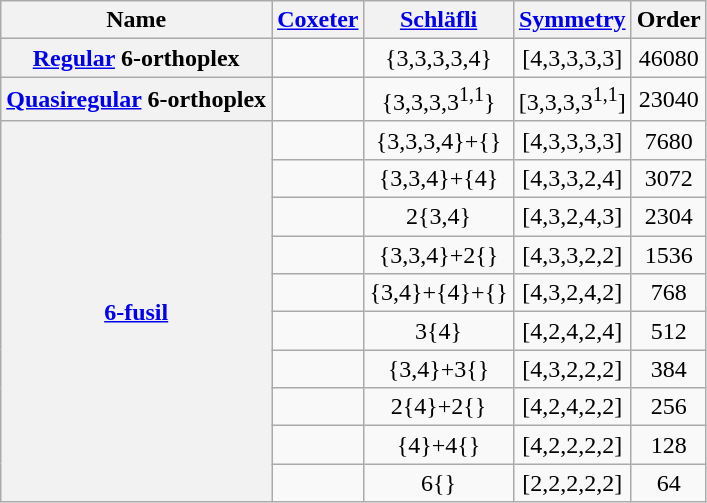<table class="wikitable sortable">
<tr>
<th>Name</th>
<th><a href='#'>Coxeter</a></th>
<th><a href='#'>Schläfli</a></th>
<th><a href='#'>Symmetry</a></th>
<th>Order</th>
</tr>
<tr align=center>
<th><a href='#'>Regular</a> 6-orthoplex</th>
<td></td>
<td>{3,3,3,3,4}</td>
<td>[4,3,3,3,3]</td>
<td>46080</td>
</tr>
<tr align=center>
<th><a href='#'>Quasiregular</a> 6-orthoplex</th>
<td></td>
<td>{3,3,3,3<sup>1,1</sup>}</td>
<td>[3,3,3,3<sup>1,1</sup>]</td>
<td>23040</td>
</tr>
<tr align=center>
<th rowspan=10><a href='#'>6-fusil</a></th>
<td></td>
<td>{3,3,3,4}+{}</td>
<td>[4,3,3,3,3]</td>
<td>7680</td>
</tr>
<tr align=center>
<td></td>
<td>{3,3,4}+{4}</td>
<td>[4,3,3,2,4]</td>
<td>3072</td>
</tr>
<tr align=center>
<td></td>
<td>2{3,4}</td>
<td>[4,3,2,4,3]</td>
<td>2304</td>
</tr>
<tr align=center>
<td></td>
<td>{3,3,4}+2{}</td>
<td>[4,3,3,2,2]</td>
<td>1536</td>
</tr>
<tr align=center>
<td></td>
<td>{3,4}+{4}+{}</td>
<td>[4,3,2,4,2]</td>
<td>768</td>
</tr>
<tr align=center>
<td></td>
<td>3{4}</td>
<td>[4,2,4,2,4]</td>
<td>512</td>
</tr>
<tr align=center>
<td></td>
<td>{3,4}+3{}</td>
<td>[4,3,2,2,2]</td>
<td>384</td>
</tr>
<tr align=center>
<td></td>
<td>2{4}+2{}</td>
<td>[4,2,4,2,2]</td>
<td>256</td>
</tr>
<tr align=center>
<td></td>
<td>{4}+4{}</td>
<td>[4,2,2,2,2]</td>
<td>128</td>
</tr>
<tr align=center>
<td></td>
<td>6{}</td>
<td>[2,2,2,2,2]</td>
<td>64</td>
</tr>
</table>
